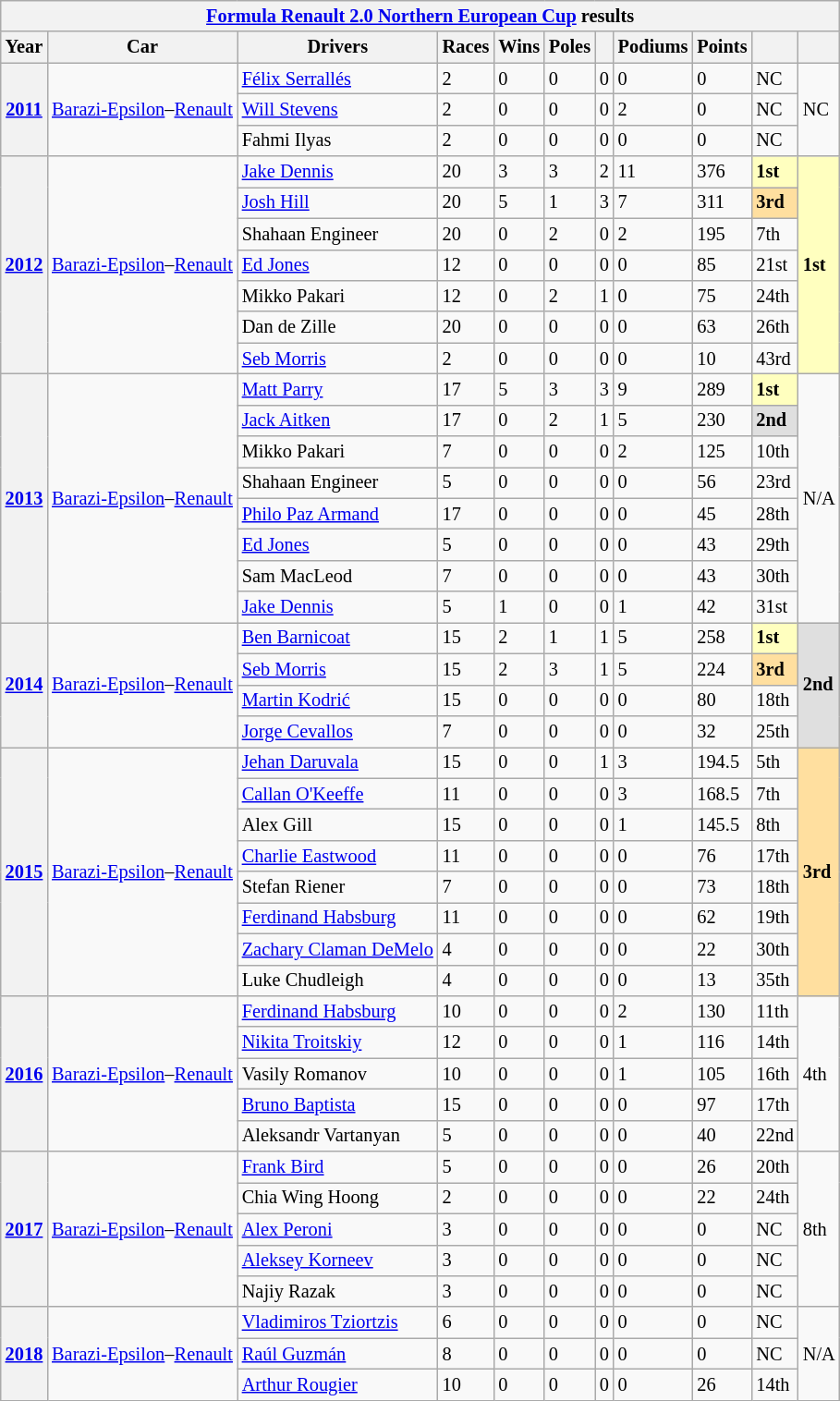<table class="wikitable" style="font-size:85%">
<tr>
<th colspan=11><a href='#'>Formula Renault 2.0 Northern European Cup</a> results</th>
</tr>
<tr>
<th>Year</th>
<th>Car</th>
<th>Drivers</th>
<th>Races</th>
<th>Wins</th>
<th>Poles</th>
<th></th>
<th>Podiums</th>
<th>Points</th>
<th></th>
<th></th>
</tr>
<tr>
<th rowspan=3><a href='#'>2011</a></th>
<td rowspan=3><a href='#'>Barazi-Epsilon</a>–<a href='#'>Renault</a></td>
<td> <a href='#'>Félix Serrallés</a></td>
<td>2</td>
<td>0</td>
<td>0</td>
<td>0</td>
<td>0</td>
<td>0</td>
<td>NC</td>
<td rowspan=3>NC</td>
</tr>
<tr>
<td> <a href='#'>Will Stevens</a></td>
<td>2</td>
<td>0</td>
<td>0</td>
<td>0</td>
<td>2</td>
<td>0</td>
<td>NC</td>
</tr>
<tr>
<td> Fahmi Ilyas</td>
<td>2</td>
<td>0</td>
<td>0</td>
<td>0</td>
<td>0</td>
<td>0</td>
<td>NC</td>
</tr>
<tr>
<th rowspan=7><a href='#'>2012</a></th>
<td rowspan=7><a href='#'>Barazi-Epsilon</a>–<a href='#'>Renault</a></td>
<td> <a href='#'>Jake Dennis</a></td>
<td>20</td>
<td>3</td>
<td>3</td>
<td>2</td>
<td>11</td>
<td>376</td>
<td style="background:#FFFFBF;"><strong>1st</strong></td>
<td rowspan=7 style="background:#FFFFBF;"><strong>1st</strong></td>
</tr>
<tr>
<td> <a href='#'>Josh Hill</a></td>
<td>20</td>
<td>5</td>
<td>1</td>
<td>3</td>
<td>7</td>
<td>311</td>
<td style="background:#FFDF9F;"><strong>3rd</strong></td>
</tr>
<tr>
<td> Shahaan Engineer</td>
<td>20</td>
<td>0</td>
<td>2</td>
<td>0</td>
<td>2</td>
<td>195</td>
<td>7th</td>
</tr>
<tr>
<td> <a href='#'>Ed Jones</a></td>
<td>12</td>
<td>0</td>
<td>0</td>
<td>0</td>
<td>0</td>
<td>85</td>
<td>21st</td>
</tr>
<tr>
<td> Mikko Pakari</td>
<td>12</td>
<td>0</td>
<td>2</td>
<td>1</td>
<td>0</td>
<td>75</td>
<td>24th</td>
</tr>
<tr>
<td> Dan de Zille</td>
<td>20</td>
<td>0</td>
<td>0</td>
<td>0</td>
<td>0</td>
<td>63</td>
<td>26th</td>
</tr>
<tr>
<td> <a href='#'>Seb Morris</a></td>
<td>2</td>
<td>0</td>
<td>0</td>
<td>0</td>
<td>0</td>
<td>10</td>
<td>43rd</td>
</tr>
<tr>
<th rowspan=8><a href='#'>2013</a></th>
<td rowspan=8><a href='#'>Barazi-Epsilon</a>–<a href='#'>Renault</a></td>
<td> <a href='#'>Matt Parry</a></td>
<td>17</td>
<td>5</td>
<td>3</td>
<td>3</td>
<td>9</td>
<td>289</td>
<td style="background:#FFFFBF;"><strong>1st</strong></td>
<td rowspan=8>N/A</td>
</tr>
<tr>
<td> <a href='#'>Jack Aitken</a></td>
<td>17</td>
<td>0</td>
<td>2</td>
<td>1</td>
<td>5</td>
<td>230</td>
<td style="background:#DFDFDF;"><strong>2nd</strong></td>
</tr>
<tr>
<td> Mikko Pakari</td>
<td>7</td>
<td>0</td>
<td>0</td>
<td>0</td>
<td>2</td>
<td>125</td>
<td>10th</td>
</tr>
<tr>
<td> Shahaan Engineer</td>
<td>5</td>
<td>0</td>
<td>0</td>
<td>0</td>
<td>0</td>
<td>56</td>
<td>23rd</td>
</tr>
<tr>
<td> <a href='#'>Philo Paz Armand</a></td>
<td>17</td>
<td>0</td>
<td>0</td>
<td>0</td>
<td>0</td>
<td>45</td>
<td>28th</td>
</tr>
<tr>
<td> <a href='#'>Ed Jones</a></td>
<td>5</td>
<td>0</td>
<td>0</td>
<td>0</td>
<td>0</td>
<td>43</td>
<td>29th</td>
</tr>
<tr>
<td> Sam MacLeod</td>
<td>7</td>
<td>0</td>
<td>0</td>
<td>0</td>
<td>0</td>
<td>43</td>
<td>30th</td>
</tr>
<tr>
<td> <a href='#'>Jake Dennis</a></td>
<td>5</td>
<td>1</td>
<td>0</td>
<td>0</td>
<td>1</td>
<td>42</td>
<td>31st</td>
</tr>
<tr>
<th rowspan=4><a href='#'>2014</a></th>
<td rowspan=4><a href='#'>Barazi-Epsilon</a>–<a href='#'>Renault</a></td>
<td> <a href='#'>Ben Barnicoat</a></td>
<td>15</td>
<td>2</td>
<td>1</td>
<td>1</td>
<td>5</td>
<td>258</td>
<td style="background:#FFFFBF;"><strong>1st</strong></td>
<td rowspan=4 style="background:#DFDFDF;"><strong>2nd</strong></td>
</tr>
<tr>
<td> <a href='#'>Seb Morris</a></td>
<td>15</td>
<td>2</td>
<td>3</td>
<td>1</td>
<td>5</td>
<td>224</td>
<td style="background:#FFDF9F;"><strong>3rd</strong></td>
</tr>
<tr>
<td> <a href='#'>Martin Kodrić</a></td>
<td>15</td>
<td>0</td>
<td>0</td>
<td>0</td>
<td>0</td>
<td>80</td>
<td>18th</td>
</tr>
<tr>
<td> <a href='#'>Jorge Cevallos</a></td>
<td>7</td>
<td>0</td>
<td>0</td>
<td>0</td>
<td>0</td>
<td>32</td>
<td>25th</td>
</tr>
<tr>
<th rowspan=8><a href='#'>2015</a></th>
<td rowspan=8><a href='#'>Barazi-Epsilon</a>–<a href='#'>Renault</a></td>
<td> <a href='#'>Jehan Daruvala</a></td>
<td>15</td>
<td>0</td>
<td>0</td>
<td>1</td>
<td>3</td>
<td>194.5</td>
<td>5th</td>
<td rowspan=8 style="background:#FFDF9F;"><strong>3rd</strong></td>
</tr>
<tr>
<td> <a href='#'>Callan O'Keeffe</a></td>
<td>11</td>
<td>0</td>
<td>0</td>
<td>0</td>
<td>3</td>
<td>168.5</td>
<td>7th</td>
</tr>
<tr>
<td> Alex Gill</td>
<td>15</td>
<td>0</td>
<td>0</td>
<td>0</td>
<td>1</td>
<td>145.5</td>
<td>8th</td>
</tr>
<tr>
<td> <a href='#'>Charlie Eastwood</a></td>
<td>11</td>
<td>0</td>
<td>0</td>
<td>0</td>
<td>0</td>
<td>76</td>
<td>17th</td>
</tr>
<tr>
<td> Stefan Riener</td>
<td>7</td>
<td>0</td>
<td>0</td>
<td>0</td>
<td>0</td>
<td>73</td>
<td>18th</td>
</tr>
<tr>
<td> <a href='#'>Ferdinand Habsburg</a></td>
<td>11</td>
<td>0</td>
<td>0</td>
<td>0</td>
<td>0</td>
<td>62</td>
<td>19th</td>
</tr>
<tr>
<td> <a href='#'>Zachary Claman DeMelo</a></td>
<td>4</td>
<td>0</td>
<td>0</td>
<td>0</td>
<td>0</td>
<td>22</td>
<td>30th</td>
</tr>
<tr>
<td> Luke Chudleigh</td>
<td>4</td>
<td>0</td>
<td>0</td>
<td>0</td>
<td>0</td>
<td>13</td>
<td>35th</td>
</tr>
<tr>
<th rowspan=5><a href='#'>2016</a></th>
<td rowspan=5><a href='#'>Barazi-Epsilon</a>–<a href='#'>Renault</a></td>
<td> <a href='#'>Ferdinand Habsburg</a></td>
<td>10</td>
<td>0</td>
<td>0</td>
<td>0</td>
<td>2</td>
<td>130</td>
<td>11th</td>
<td rowspan=5>4th</td>
</tr>
<tr>
<td> <a href='#'>Nikita Troitskiy</a></td>
<td>12</td>
<td>0</td>
<td>0</td>
<td>0</td>
<td>1</td>
<td>116</td>
<td>14th</td>
</tr>
<tr>
<td> Vasily Romanov</td>
<td>10</td>
<td>0</td>
<td>0</td>
<td>0</td>
<td>1</td>
<td>105</td>
<td>16th</td>
</tr>
<tr>
<td> <a href='#'>Bruno Baptista</a></td>
<td>15</td>
<td>0</td>
<td>0</td>
<td>0</td>
<td>0</td>
<td>97</td>
<td>17th</td>
</tr>
<tr>
<td> Aleksandr Vartanyan</td>
<td>5</td>
<td>0</td>
<td>0</td>
<td>0</td>
<td>0</td>
<td>40</td>
<td>22nd</td>
</tr>
<tr>
<th rowspan=5><a href='#'>2017</a></th>
<td rowspan=5><a href='#'>Barazi-Epsilon</a>–<a href='#'>Renault</a></td>
<td> <a href='#'>Frank Bird</a></td>
<td>5</td>
<td>0</td>
<td>0</td>
<td>0</td>
<td>0</td>
<td>26</td>
<td>20th</td>
<td rowspan=5>8th</td>
</tr>
<tr>
<td> Chia Wing Hoong</td>
<td>2</td>
<td>0</td>
<td>0</td>
<td>0</td>
<td>0</td>
<td>22</td>
<td>24th</td>
</tr>
<tr>
<td> <a href='#'>Alex Peroni</a></td>
<td>3</td>
<td>0</td>
<td>0</td>
<td>0</td>
<td>0</td>
<td>0</td>
<td>NC</td>
</tr>
<tr>
<td> <a href='#'>Aleksey Korneev</a></td>
<td>3</td>
<td>0</td>
<td>0</td>
<td>0</td>
<td>0</td>
<td>0</td>
<td>NC</td>
</tr>
<tr>
<td> Najiy Razak</td>
<td>3</td>
<td>0</td>
<td>0</td>
<td>0</td>
<td>0</td>
<td>0</td>
<td>NC</td>
</tr>
<tr>
<th rowspan=3><a href='#'>2018</a></th>
<td rowspan=3><a href='#'>Barazi-Epsilon</a>–<a href='#'>Renault</a></td>
<td> <a href='#'>Vladimiros Tziortzis</a></td>
<td>6</td>
<td>0</td>
<td>0</td>
<td>0</td>
<td>0</td>
<td>0</td>
<td>NC</td>
<td rowspan=3>N/A</td>
</tr>
<tr>
<td> <a href='#'>Raúl Guzmán</a></td>
<td>8</td>
<td>0</td>
<td>0</td>
<td>0</td>
<td>0</td>
<td>0</td>
<td>NC</td>
</tr>
<tr>
<td> <a href='#'>Arthur Rougier</a></td>
<td>10</td>
<td>0</td>
<td>0</td>
<td>0</td>
<td>0</td>
<td>26</td>
<td>14th</td>
</tr>
</table>
